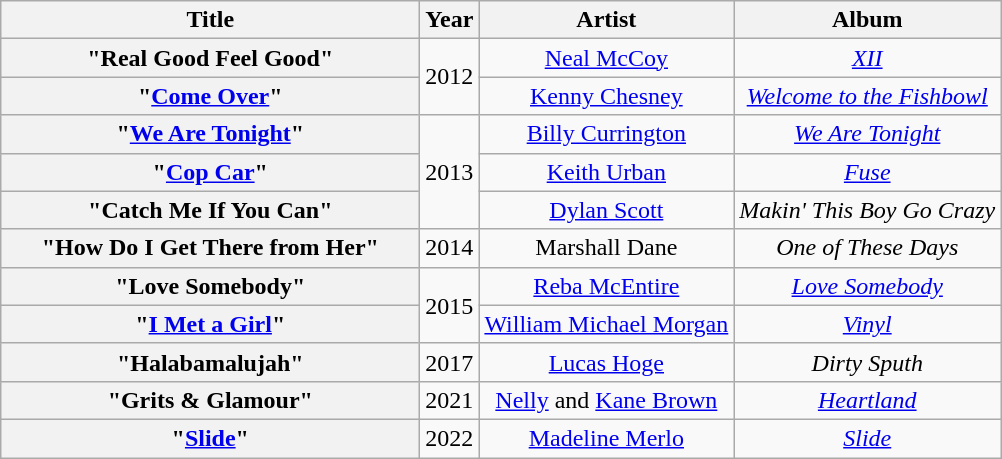<table class="wikitable plainrowheaders" style="text-align:center;">
<tr>
<th scope="col" style="width:17em;">Title</th>
<th scope="col">Year</th>
<th scope="col">Artist</th>
<th scope="col">Album</th>
</tr>
<tr>
<th scope="row">"Real Good Feel Good"</th>
<td rowspan="2">2012</td>
<td><a href='#'>Neal McCoy</a></td>
<td><em><a href='#'>XII</a></em></td>
</tr>
<tr>
<th scope="row">"<a href='#'>Come Over</a>"</th>
<td><a href='#'>Kenny Chesney</a></td>
<td><em><a href='#'>Welcome to the Fishbowl</a></em></td>
</tr>
<tr>
<th scope="row">"<a href='#'>We Are Tonight</a>"</th>
<td rowspan="3">2013</td>
<td><a href='#'>Billy Currington</a></td>
<td><em><a href='#'>We Are Tonight</a></em></td>
</tr>
<tr>
<th scope="row">"<a href='#'>Cop Car</a>"</th>
<td><a href='#'>Keith Urban</a></td>
<td><em><a href='#'>Fuse</a></em></td>
</tr>
<tr>
<th scope="row">"Catch Me If You Can"</th>
<td><a href='#'>Dylan Scott</a></td>
<td><em>Makin' This Boy Go Crazy</em></td>
</tr>
<tr>
<th scope="row">"How Do I Get There from Her"</th>
<td>2014</td>
<td>Marshall Dane</td>
<td><em>One of These Days</em></td>
</tr>
<tr>
<th scope="row">"Love Somebody"</th>
<td rowspan="2">2015</td>
<td><a href='#'>Reba McEntire</a></td>
<td><em><a href='#'>Love Somebody</a></em></td>
</tr>
<tr>
<th scope="row">"<a href='#'>I Met a Girl</a>"</th>
<td><a href='#'>William Michael Morgan</a></td>
<td><em><a href='#'>Vinyl</a></em></td>
</tr>
<tr>
<th scope="row">"Halabamalujah"</th>
<td>2017</td>
<td><a href='#'>Lucas Hoge</a></td>
<td><em>Dirty Sputh</em></td>
</tr>
<tr>
<th scope="row">"Grits & Glamour"</th>
<td>2021</td>
<td><a href='#'>Nelly</a> and <a href='#'>Kane Brown</a></td>
<td><em><a href='#'>Heartland</a></em></td>
</tr>
<tr>
<th scope="row">"<a href='#'>Slide</a>"</th>
<td>2022</td>
<td><a href='#'>Madeline Merlo</a></td>
<td><em><a href='#'>Slide</a></em></td>
</tr>
</table>
